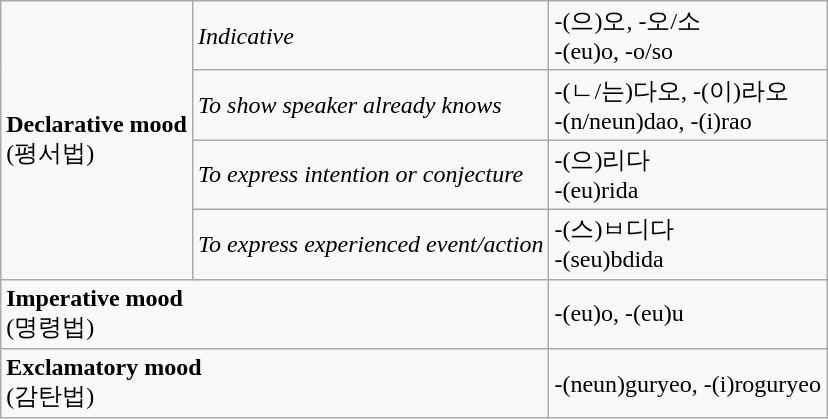<table class="wikitable">
<tr>
<td rowspan="4"><strong>Declarative mood</strong><br>(평서법)</td>
<td><em>Indicative</em></td>
<td>-(으)오, -오/소<br>-(eu)o, -o/so</td>
</tr>
<tr>
<td><em>To show speaker already knows</em></td>
<td>-(ㄴ/는)다오,  -(이)라오<br>-(n/neun)dao, -(i)rao</td>
</tr>
<tr>
<td><em>To express intention or conjecture</em></td>
<td>-(으)리다<br>-(eu)rida</td>
</tr>
<tr>
<td><em>To express experienced event/action</em></td>
<td>-(스)ㅂ디다<br>-(seu)bdida</td>
</tr>
<tr>
<td colspan="2"><strong>Imperative mood</strong><br>(명령법)</td>
<td>-(eu)o, -(eu)u</td>
</tr>
<tr>
<td colspan="2"><strong>Exclamatory mood</strong><br>(감탄법)</td>
<td>-(neun)guryeo, -(i)roguryeo</td>
</tr>
</table>
